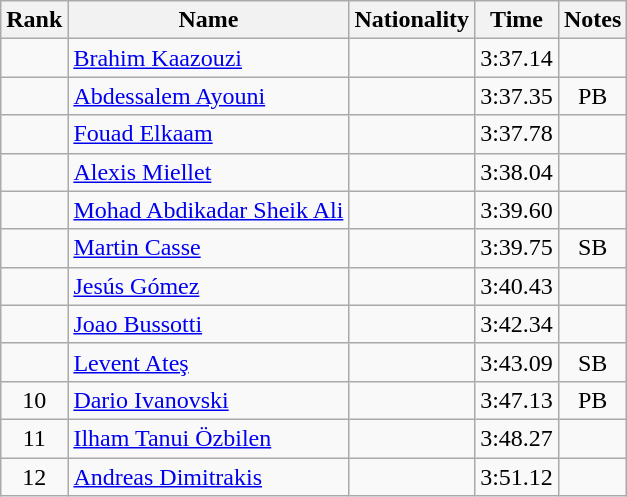<table class="wikitable sortable" style="text-align:center">
<tr>
<th>Rank</th>
<th>Name</th>
<th>Nationality</th>
<th>Time</th>
<th>Notes</th>
</tr>
<tr>
<td></td>
<td align=left><a href='#'>Brahim Kaazouzi</a></td>
<td align=left></td>
<td>3:37.14</td>
<td></td>
</tr>
<tr>
<td></td>
<td align=left><a href='#'>Abdessalem Ayouni</a></td>
<td align=left></td>
<td>3:37.35</td>
<td>PB</td>
</tr>
<tr>
<td></td>
<td align=left><a href='#'>Fouad Elkaam</a></td>
<td align=left></td>
<td>3:37.78</td>
<td></td>
</tr>
<tr>
<td></td>
<td align=left><a href='#'>Alexis Miellet</a></td>
<td align=left></td>
<td>3:38.04</td>
<td></td>
</tr>
<tr>
<td></td>
<td align=left><a href='#'>Mohad Abdikadar Sheik Ali</a></td>
<td align=left></td>
<td>3:39.60</td>
<td></td>
</tr>
<tr>
<td></td>
<td align=left><a href='#'>Martin Casse</a></td>
<td align=left></td>
<td>3:39.75</td>
<td>SB</td>
</tr>
<tr>
<td></td>
<td align=left><a href='#'>Jesús Gómez</a></td>
<td align=left></td>
<td>3:40.43</td>
<td></td>
</tr>
<tr>
<td></td>
<td align=left><a href='#'>Joao Bussotti</a></td>
<td align=left></td>
<td>3:42.34</td>
<td></td>
</tr>
<tr>
<td></td>
<td align=left><a href='#'>Levent Ateş</a></td>
<td align=left></td>
<td>3:43.09</td>
<td>SB</td>
</tr>
<tr>
<td>10</td>
<td align=left><a href='#'>Dario Ivanovski</a></td>
<td align=left></td>
<td>3:47.13</td>
<td>PB</td>
</tr>
<tr>
<td>11</td>
<td align=left><a href='#'>Ilham Tanui Özbilen</a></td>
<td align=left></td>
<td>3:48.27</td>
<td></td>
</tr>
<tr>
<td>12</td>
<td align=left><a href='#'>Andreas Dimitrakis</a></td>
<td align=left></td>
<td>3:51.12</td>
<td></td>
</tr>
</table>
